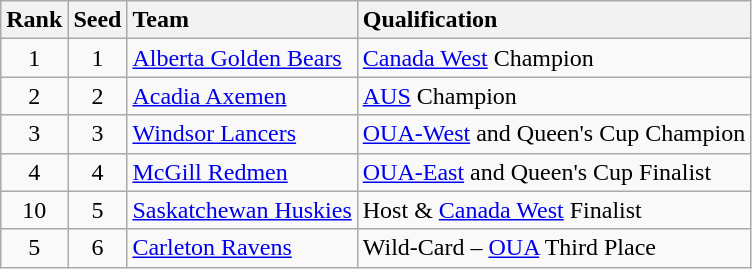<table class="wikitable sortable" style="text-align: center;">
<tr style="background:#efefef; text-align:center">
<th style="text-align:left">Rank</th>
<th style="text-align:left">Seed</th>
<th style="text-align:left">Team</th>
<th style="text-align:left">Qualification</th>
</tr>
<tr style="text-align:center">
<td style="text-align:center">1</td>
<td style="text-align:center">1</td>
<td style="text-align:left"><a href='#'>Alberta Golden Bears</a></td>
<td style="text-align:left"><a href='#'>Canada West</a> Champion</td>
</tr>
<tr align=cente>
<td style="text-align:center">2</td>
<td style="text-align:center">2</td>
<td style="text-align:left"><a href='#'>Acadia Axemen</a></td>
<td style="text-align:left"><a href='#'>AUS</a> Champion</td>
</tr>
<tr style="text-align:center">
<td style="text-align:center">3</td>
<td style="text-align:center">3</td>
<td style="text-align:left"><a href='#'>Windsor Lancers</a></td>
<td style="text-align:left"><a href='#'>OUA-West</a> and Queen's Cup Champion</td>
</tr>
<tr style="text-align:center">
<td style="text-align:center">4</td>
<td style="text-align:center">4</td>
<td style="text-align:left"><a href='#'>McGill Redmen</a></td>
<td style="text-align:left"><a href='#'>OUA-East</a> and Queen's Cup Finalist</td>
</tr>
<tr style="text-align:center">
<td style="text-align:center">10</td>
<td style="text-align:center">5</td>
<td style="text-align:left"><a href='#'>Saskatchewan Huskies</a></td>
<td style="text-align:left">Host & <a href='#'>Canada West</a> Finalist</td>
</tr>
<tr style="text-align:center">
<td style="text-align:center">5</td>
<td style="text-align:center">6</td>
<td style="text-align:left"><a href='#'>Carleton Ravens</a></td>
<td style="text-align:left">Wild-Card – <a href='#'>OUA</a> Third Place</td>
</tr>
</table>
